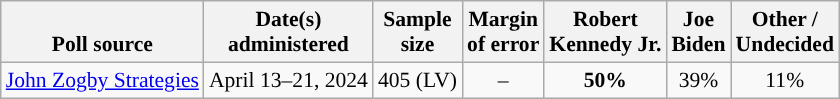<table class="wikitable sortable mw-datatable" style="font-size:90%;text-align:center;line-height:17px">
<tr valign=bottom>
<th>Poll source</th>
<th>Date(s)<br>administered</th>
<th>Sample<br>size</th>
<th>Margin<br>of error</th>
<th class="unsortable">Robert<br>Kennedy Jr.<br></th>
<th class="unsortable">Joe<br>Biden<br></th>
<th class="unsortable">Other /<br>Undecided</th>
</tr>
<tr>
<td style="text-align:left;"><a href='#'>John Zogby Strategies</a></td>
<td data-sort-value="2024-05-01">April 13–21, 2024</td>
<td>405 (LV)</td>
<td>–</td>
<td style="background-color:"><strong>50%</strong></td>
<td>39%</td>
<td>11%</td>
</tr>
</table>
